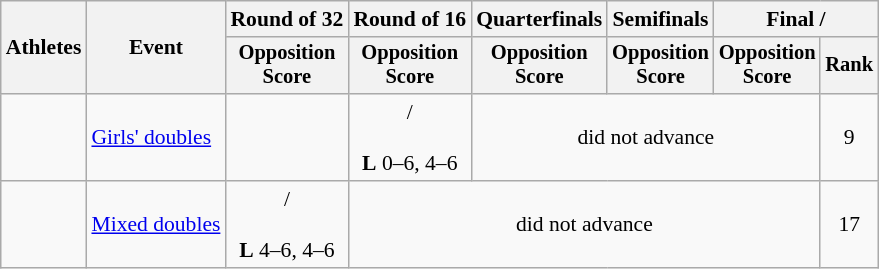<table class=wikitable style="font-size:90%">
<tr>
<th rowspan=2>Athletes</th>
<th rowspan=2>Event</th>
<th>Round of 32</th>
<th>Round of 16</th>
<th>Quarterfinals</th>
<th>Semifinals</th>
<th colspan=2>Final / </th>
</tr>
<tr style="font-size:95%">
<th>Opposition<br>Score</th>
<th>Opposition<br>Score</th>
<th>Opposition<br>Score</th>
<th>Opposition<br>Score</th>
<th>Opposition<br>Score</th>
<th>Rank</th>
</tr>
<tr align=center>
<td align=left><br></td>
<td align=left><a href='#'>Girls' doubles</a></td>
<td></td>
<td> /<br><br><strong>L</strong> 0–6, 4–6</td>
<td colspan=3>did not advance</td>
<td>9</td>
</tr>
<tr align=center>
<td align=left><br></td>
<td align=left><a href='#'>Mixed doubles</a></td>
<td> /<br><br><strong>L</strong> 4–6, 4–6</td>
<td colspan=4>did not advance</td>
<td>17</td>
</tr>
</table>
